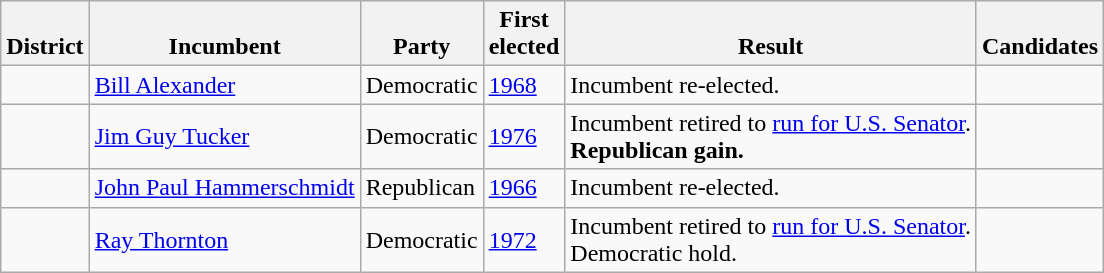<table class=wikitable>
<tr valign=bottom>
<th>District</th>
<th>Incumbent</th>
<th>Party</th>
<th>First<br>elected</th>
<th>Result</th>
<th>Candidates</th>
</tr>
<tr>
<td></td>
<td><a href='#'>Bill Alexander</a></td>
<td>Democratic</td>
<td><a href='#'>1968</a></td>
<td>Incumbent re-elected.</td>
<td nowrap></td>
</tr>
<tr>
<td></td>
<td><a href='#'>Jim Guy Tucker</a></td>
<td>Democratic</td>
<td><a href='#'>1976</a></td>
<td>Incumbent retired to <a href='#'>run for U.S. Senator</a>.<br><strong>Republican gain.</strong></td>
<td nowrap></td>
</tr>
<tr>
<td></td>
<td><a href='#'>John Paul Hammerschmidt</a></td>
<td>Republican</td>
<td><a href='#'>1966</a></td>
<td>Incumbent re-elected.</td>
<td nowrap></td>
</tr>
<tr>
<td></td>
<td><a href='#'>Ray Thornton</a></td>
<td>Democratic</td>
<td><a href='#'>1972</a></td>
<td>Incumbent retired to <a href='#'>run for U.S. Senator</a>.<br>Democratic hold.</td>
<td nowrap></td>
</tr>
</table>
